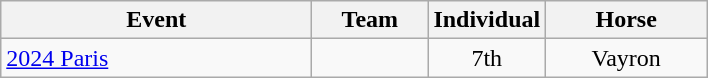<table class="wikitable" style="text-align: center;">
<tr ">
<th style="width:200px;">Event</th>
<th style="width:70px;">Team</th>
<th style="width:70px;">Individual</th>
<th style="width:100px;">Horse</th>
</tr>
<tr>
<td align=left> <a href='#'>2024 Paris</a></td>
<td></td>
<td>7th</td>
<td>Vayron</td>
</tr>
</table>
